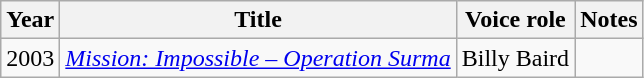<table class="wikitable">
<tr>
<th>Year</th>
<th>Title</th>
<th>Voice role</th>
<th>Notes</th>
</tr>
<tr>
<td>2003</td>
<td><em><a href='#'>Mission: Impossible – Operation Surma</a></em></td>
<td>Billy Baird</td>
<td></td>
</tr>
</table>
